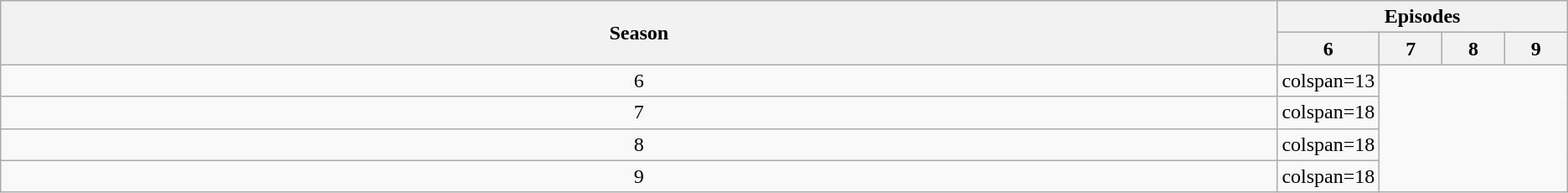<table class="wikitable">
<tr>
<th rowspan=2>Season</th>
<th colspan=19>Episodes</th>
</tr>
<tr>
<th style="width:4%;">6</th>
<th style="width:4%;">7</th>
<th style="width:4%;">8</th>
<th style="width:4%;">9</th>
</tr>
<tr>
<td style="text-align:center;">6</td>
<td>colspan=13 </td>
</tr>
<tr>
<td style="text-align:center;">7</td>
<td>colspan=18 </td>
</tr>
<tr>
<td style="text-align:center;">8</td>
<td>colspan=18 </td>
</tr>
<tr>
<td style="text-align:center;">9</td>
<td>colspan=18 </td>
</tr>
</table>
